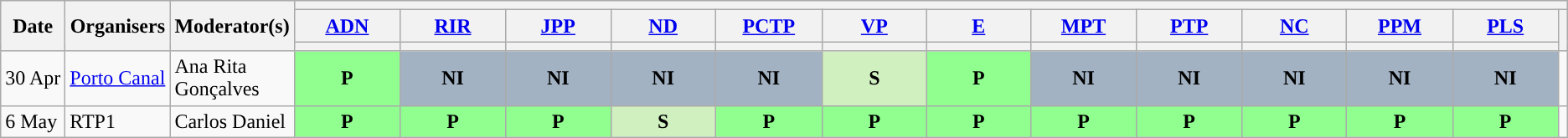<table class="wikitable" style="text-align:center;">
<tr>
<th rowspan="3">Date</th>
<th rowspan="3">Organisers</th>
<th rowspan="3">Moderator(s)</th>
<th colspan="13">          </th>
</tr>
<tr>
<th scope="col" style="width:5em;"><a href='#'>ADN</a></th>
<th scope="col" style="width:5em;"><a href='#'>RIR</a></th>
<th scope="col" style="width:5em;"><a href='#'>JPP</a></th>
<th scope="col" style="width:5em;"><a href='#'>ND</a></th>
<th scope="col" style="width:5em;"><a href='#'>PCTP</a></th>
<th scope="col" style="width:5em;"><a href='#'>VP</a></th>
<th scope="col" style="width:5em;"><a href='#'>E</a></th>
<th scope="col" style="width:5em;"><a href='#'>MPT</a></th>
<th scope="col" style="width:5em;"><a href='#'>PTP</a></th>
<th scope="col" style="width:5em;"><a href='#'>NC</a></th>
<th scope="col" style="width:5em;"><a href='#'>PPM</a></th>
<th scope="col" style="width:5em;"><a href='#'>PLS</a></th>
<th rowspan="2"></th>
</tr>
<tr>
<th style="color:inherit;background:"></th>
<th style="color:inherit;background:"></th>
<th style="color:inherit;background:"></th>
<th style="color:inherit;background:"></th>
<th style="color:inherit;background:"></th>
<th style="color:inherit;background:"></th>
<th style="color:inherit;background:"></th>
<th style="color:inherit;background:"></th>
<th style="color:inherit;background:"></th>
<th style="color:inherit;background:"></th>
<th style="color:inherit;background:"></th>
<th style="color:inherit;background:"></th>
</tr>
<tr>
<td style="white-space:nowrap; text-align:left;">30 Apr</td>
<td style="white-space:nowrap; text-align:left;"><a href='#'>Porto Canal</a></td>
<td style="white-space:nowrap; text-align:left;">Ana Rita<br>Gonçalves</td>
<td style="background:#90FF90;"><strong>P</strong><br></td>
<td style="background:#A2B2C2;"><strong>NI</strong></td>
<td style="background:#A2B2C2;"><strong>NI</strong></td>
<td style="background:#A2B2C2;"><strong>NI</strong></td>
<td style="background:#A2B2C2;"><strong>NI</strong></td>
<td style="background:#D0F0C0;"><strong>S</strong><br></td>
<td style="background:#90FF90;"><strong>P</strong><br></td>
<td style="background:#A2B2C2;"><strong>NI</strong></td>
<td style="background:#A2B2C2;"><strong>NI</strong></td>
<td style="background:#A2B2C2;"><strong>NI</strong></td>
<td style="background:#A2B2C2;"><strong>NI</strong></td>
<td style="background:#A2B2C2;"><strong>NI</strong></td>
<td></td>
</tr>
<tr>
<td style="white-space:nowrap; text-align:left;">6 May</td>
<td style="white-space:nowrap; text-align:left;">RTP1</td>
<td style="white-space:nowrap; text-align:left;">Carlos Daniel</td>
<td style="background:#90FF90;"><strong>P</strong><br></td>
<td style="background:#90FF90;"><strong>P</strong><br></td>
<td style="background:#90FF90;"><strong>P</strong><br></td>
<td style="background:#D0F0C0;"><strong>S</strong><br></td>
<td style="background:#90FF90;"><strong>P</strong><br></td>
<td style="background:#90FF90;"><strong>P</strong><br></td>
<td style="background:#90FF90;"><strong>P</strong><br></td>
<td style="background:#90FF90;"><strong>P</strong><br></td>
<td style="background:#90FF90;"><strong>P</strong><br></td>
<td style="background:#90FF90;"><strong>P</strong><br></td>
<td style="background:#90FF90;"><strong>P</strong><br></td>
<td style="background:#90FF90;"><strong>P</strong><br></td>
<td></td>
</tr>
</table>
